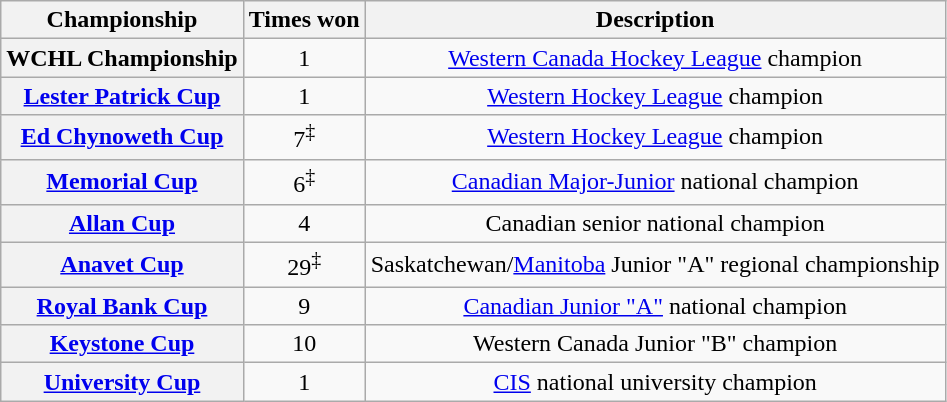<table class="wikitable sortable plainrowheaders">
<tr>
<th scope="col">Championship</th>
<th scope="col">Times won</th>
<th scope="col">Description</th>
</tr>
<tr align="center">
<th scope="row"><strong>WCHL Championship</strong></th>
<td>1</td>
<td><a href='#'>Western Canada Hockey League</a> champion</td>
</tr>
<tr align="center">
<th scope="row"><strong><a href='#'>Lester Patrick Cup</a></strong></th>
<td>1</td>
<td><a href='#'>Western Hockey League</a> champion</td>
</tr>
<tr align="center">
<th scope="row"><strong><a href='#'>Ed Chynoweth Cup</a></strong></th>
<td>7<sup>‡</sup></td>
<td><a href='#'>Western Hockey League</a> champion</td>
</tr>
<tr align="center">
<th scope="row"><strong><a href='#'>Memorial Cup</a></strong></th>
<td>6<sup>‡</sup></td>
<td><a href='#'>Canadian Major-Junior</a> national champion</td>
</tr>
<tr align="center">
<th scope="row"><strong><a href='#'>Allan Cup</a></strong></th>
<td>4</td>
<td>Canadian senior national champion</td>
</tr>
<tr align="center">
<th scope="row"><strong><a href='#'>Anavet Cup</a></strong></th>
<td>29<sup>‡</sup></td>
<td>Saskatchewan/<a href='#'>Manitoba</a> Junior "A" regional championship</td>
</tr>
<tr align="center">
<th scope="row"><strong><a href='#'>Royal Bank Cup</a></strong></th>
<td>9</td>
<td><a href='#'>Canadian Junior "A"</a> national champion</td>
</tr>
<tr align="center">
<th scope="row"><strong><a href='#'>Keystone Cup</a></strong></th>
<td>10</td>
<td>Western Canada Junior "B" champion</td>
</tr>
<tr align="center">
<th scope="row"><strong><a href='#'>University Cup</a></strong></th>
<td>1</td>
<td><a href='#'>CIS</a> national university champion</td>
</tr>
</table>
